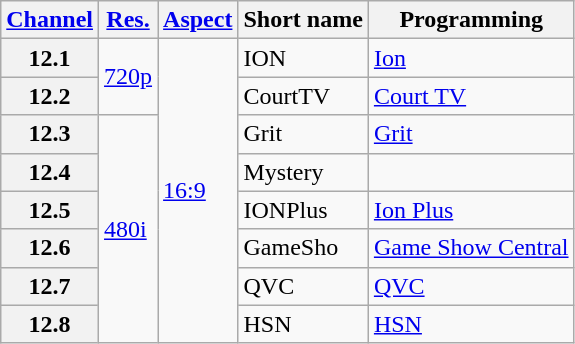<table class="wikitable">
<tr>
<th scope = "col"><a href='#'>Channel</a></th>
<th scope = "col"><a href='#'>Res.</a></th>
<th scope = "col"><a href='#'>Aspect</a></th>
<th scope = "col">Short name</th>
<th scope = "col">Programming</th>
</tr>
<tr>
<th scope = "row">12.1</th>
<td rowspan=2><a href='#'>720p</a></td>
<td rowspan=8><a href='#'>16:9</a></td>
<td>ION</td>
<td><a href='#'>Ion</a></td>
</tr>
<tr>
<th scope = "row">12.2</th>
<td>CourtTV</td>
<td><a href='#'>Court TV</a></td>
</tr>
<tr>
<th scope = "row">12.3</th>
<td rowspan=6><a href='#'>480i</a></td>
<td>Grit</td>
<td><a href='#'>Grit</a></td>
</tr>
<tr>
<th scope = "row">12.4</th>
<td>Mystery</td>
<td></td>
</tr>
<tr>
<th scope = "row">12.5</th>
<td>IONPlus</td>
<td><a href='#'>Ion Plus</a></td>
</tr>
<tr>
<th scope = "row">12.6</th>
<td>GameSho</td>
<td><a href='#'>Game Show Central</a></td>
</tr>
<tr>
<th scope = "row">12.7</th>
<td>QVC</td>
<td><a href='#'>QVC</a></td>
</tr>
<tr>
<th scope = "row">12.8</th>
<td>HSN</td>
<td><a href='#'>HSN</a></td>
</tr>
</table>
